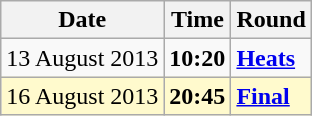<table class="wikitable">
<tr>
<th>Date</th>
<th>Time</th>
<th>Round</th>
</tr>
<tr>
<td>13 August 2013</td>
<td><strong>10:20</strong></td>
<td><strong><a href='#'>Heats</a></strong></td>
</tr>
<tr style=background:lemonchiffon>
<td>16 August 2013</td>
<td><strong>20:45</strong></td>
<td><strong><a href='#'>Final</a></strong></td>
</tr>
</table>
